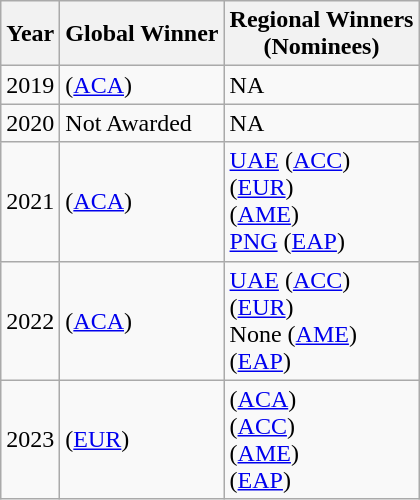<table class="wikitable">
<tr>
<th>Year</th>
<th>Global Winner</th>
<th>Regional Winners <br> (Nominees)</th>
</tr>
<tr>
<td>2019</td>
<td> (<a href='#'>ACA</a>)</td>
<td>NA</td>
</tr>
<tr>
<td>2020</td>
<td>Not Awarded</td>
<td>NA</td>
</tr>
<tr>
<td>2021</td>
<td> (<a href='#'>ACA</a>)</td>
<td> <a href='#'>UAE</a> (<a href='#'>ACC</a>)<br> (<a href='#'>EUR</a>)<br> (<a href='#'>AME</a>)<br> <a href='#'>PNG</a> (<a href='#'>EAP</a>)</td>
</tr>
<tr>
<td>2022</td>
<td> (<a href='#'>ACA</a>)</td>
<td> <a href='#'>UAE</a> (<a href='#'>ACC</a>)<br> (<a href='#'>EUR</a>)<br> None (<a href='#'>AME</a>)<br> (<a href='#'>EAP</a>)</td>
</tr>
<tr>
<td>2023</td>
<td> (<a href='#'>EUR</a>)</td>
<td> (<a href='#'>ACA</a>)<br> (<a href='#'>ACC</a>)<br> (<a href='#'>AME</a>)<br> (<a href='#'>EAP</a>)</td>
</tr>
</table>
